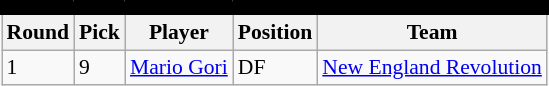<table class="wikitable sortable" style="text-align:center; font-size:90%; text-align:left;">
<tr style="border-spacing: 2px; border: 2px solid black;">
<td colspan="7" bgcolor="#000000" color="#000000" border="#FED000" align="center"><strong></strong></td>
</tr>
<tr>
<th><strong>Round</strong></th>
<th><strong>Pick</strong></th>
<th><strong>Player</strong></th>
<th><strong>Position</strong></th>
<th><strong>Team</strong></th>
</tr>
<tr>
<td>1</td>
<td>9</td>
<td> <a href='#'>Mario Gori</a></td>
<td>DF</td>
<td><a href='#'>New England Revolution</a></td>
</tr>
</table>
